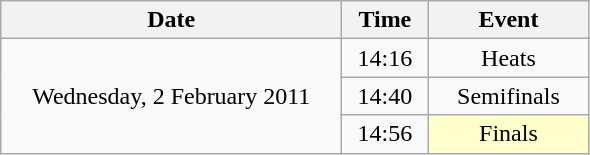<table class = "wikitable" style="text-align:center;">
<tr>
<th width=220>Date</th>
<th width=50>Time</th>
<th width=100>Event</th>
</tr>
<tr>
<td rowspan=3>Wednesday, 2 February 2011</td>
<td>14:16</td>
<td>Heats</td>
</tr>
<tr>
<td>14:40</td>
<td>Semifinals</td>
</tr>
<tr>
<td>14:56</td>
<td bgcolor=ffffcc>Finals</td>
</tr>
</table>
